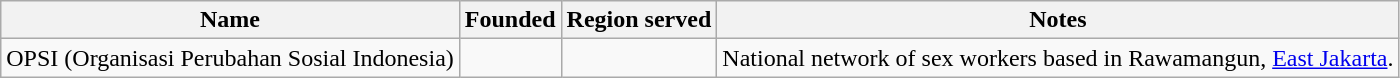<table class="wikitable sortable">
<tr>
<th>Name</th>
<th>Founded</th>
<th>Region served</th>
<th>Notes</th>
</tr>
<tr>
<td>OPSI (Organisasi Perubahan Sosial Indonesia)</td>
<td></td>
<td></td>
<td>National network of sex workers based in Rawamangun, <a href='#'>East Jakarta</a>.</td>
</tr>
</table>
